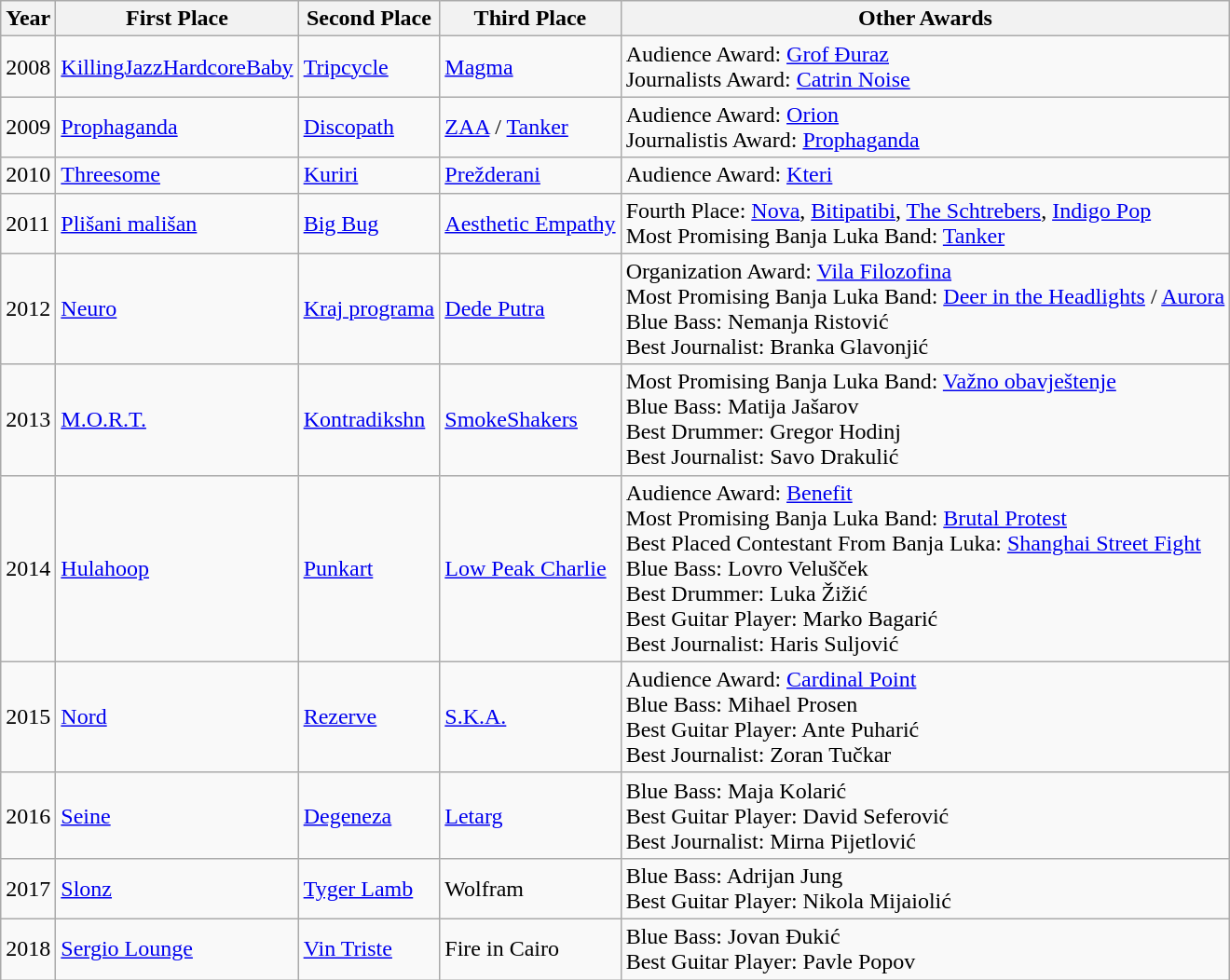<table class="wikitable">
<tr>
<th>Year</th>
<th>First Place</th>
<th>Second Place</th>
<th>Third Place</th>
<th>Other Awards</th>
</tr>
<tr>
<td>2008</td>
<td><a href='#'>KillingJazzHardcoreBaby</a></td>
<td><a href='#'>Tripcycle</a></td>
<td><a href='#'>Magma</a></td>
<td>Audience Award: <a href='#'>Grof Đuraz</a><br>Journalists Award: <a href='#'>Catrin Noise</a></td>
</tr>
<tr>
<td>2009</td>
<td><a href='#'>Prophaganda</a></td>
<td><a href='#'>Discopath</a></td>
<td><a href='#'>ZAA</a> / <a href='#'>Tanker</a></td>
<td>Audience Award: <a href='#'>Orion</a><br>Journalistis Award: <a href='#'>Prophaganda</a></td>
</tr>
<tr>
<td>2010</td>
<td><a href='#'>Threesome</a></td>
<td><a href='#'>Kuriri</a></td>
<td><a href='#'>Prežderani</a></td>
<td>Audience Award: <a href='#'>Kteri</a></td>
</tr>
<tr>
<td>2011</td>
<td><a href='#'>Plišani mališan</a></td>
<td><a href='#'>Big Bug</a></td>
<td><a href='#'>Aesthetic Empathy</a></td>
<td>Fourth Place: <a href='#'>Nova</a>, <a href='#'>Bitipatibi</a>, <a href='#'>The Schtrebers</a>, <a href='#'>Indigo Pop</a><br>Most Promising Banja Luka Band: <a href='#'>Tanker</a></td>
</tr>
<tr>
<td>2012</td>
<td><a href='#'>Neuro</a></td>
<td><a href='#'>Kraj programa</a></td>
<td><a href='#'>Dede Putra</a></td>
<td>Organization Award: <a href='#'>Vila Filozofina</a><br>Most Promising Banja Luka Band: <a href='#'>Deer in the Headlights</a> / <a href='#'>Aurora</a><br>Blue Bass: Nemanja Ristović<br>Best Journalist: Branka Glavonjić</td>
</tr>
<tr>
<td>2013</td>
<td><a href='#'>M.O.R.T.</a></td>
<td><a href='#'>Kontradikshn</a></td>
<td><a href='#'>SmokeShakers</a></td>
<td>Most Promising Banja Luka Band: <a href='#'>Važno obavještenje</a><br>Blue Bass: Matija Jašarov<br>Best Drummer: Gregor Hodinj<br>Best Journalist: Savo Drakulić</td>
</tr>
<tr>
<td>2014</td>
<td><a href='#'>Hulahoop</a></td>
<td><a href='#'>Punkart</a></td>
<td><a href='#'>Low Peak Charlie</a></td>
<td>Audience Award: <a href='#'>Benefit</a><br>Most Promising Banja Luka Band: <a href='#'>Brutal Protest</a><br>Best Placed Contestant From Banja Luka: <a href='#'>Shanghai Street Fight</a><br>Blue Bass: Lovro Velušček<br>Best Drummer: Luka Žižić<br>Best Guitar Player: Marko Bagarić<br>Best Journalist: Haris Suljović</td>
</tr>
<tr>
<td>2015</td>
<td><a href='#'>Nord</a></td>
<td><a href='#'>Rezerve</a></td>
<td><a href='#'>S.K.A.</a></td>
<td>Audience Award: <a href='#'>Cardinal Point</a><br>Blue Bass: Mihael Prosen<br>Best Guitar Player: Ante Puharić<br>Best Journalist: Zoran Tučkar</td>
</tr>
<tr>
<td>2016</td>
<td><a href='#'>Seine</a></td>
<td><a href='#'>Degeneza</a></td>
<td><a href='#'>Letarg</a></td>
<td>Blue Bass: Maja Kolarić<br>Best Guitar Player: David Seferović<br>Best Journalist: Mirna Pijetlović</td>
</tr>
<tr>
<td>2017</td>
<td><a href='#'>Slonz</a></td>
<td><a href='#'>Tyger Lamb</a></td>
<td>Wolfram</td>
<td>Blue Bass: Adrijan Jung<br>Best Guitar Player: Nikola Mijaiolić</td>
</tr>
<tr>
<td>2018</td>
<td><a href='#'>Sergio Lounge</a></td>
<td><a href='#'>Vin Triste</a></td>
<td>Fire in Cairo</td>
<td>Blue Bass: Jovan Đukić<br>Best Guitar Player: Pavle Popov</td>
</tr>
</table>
